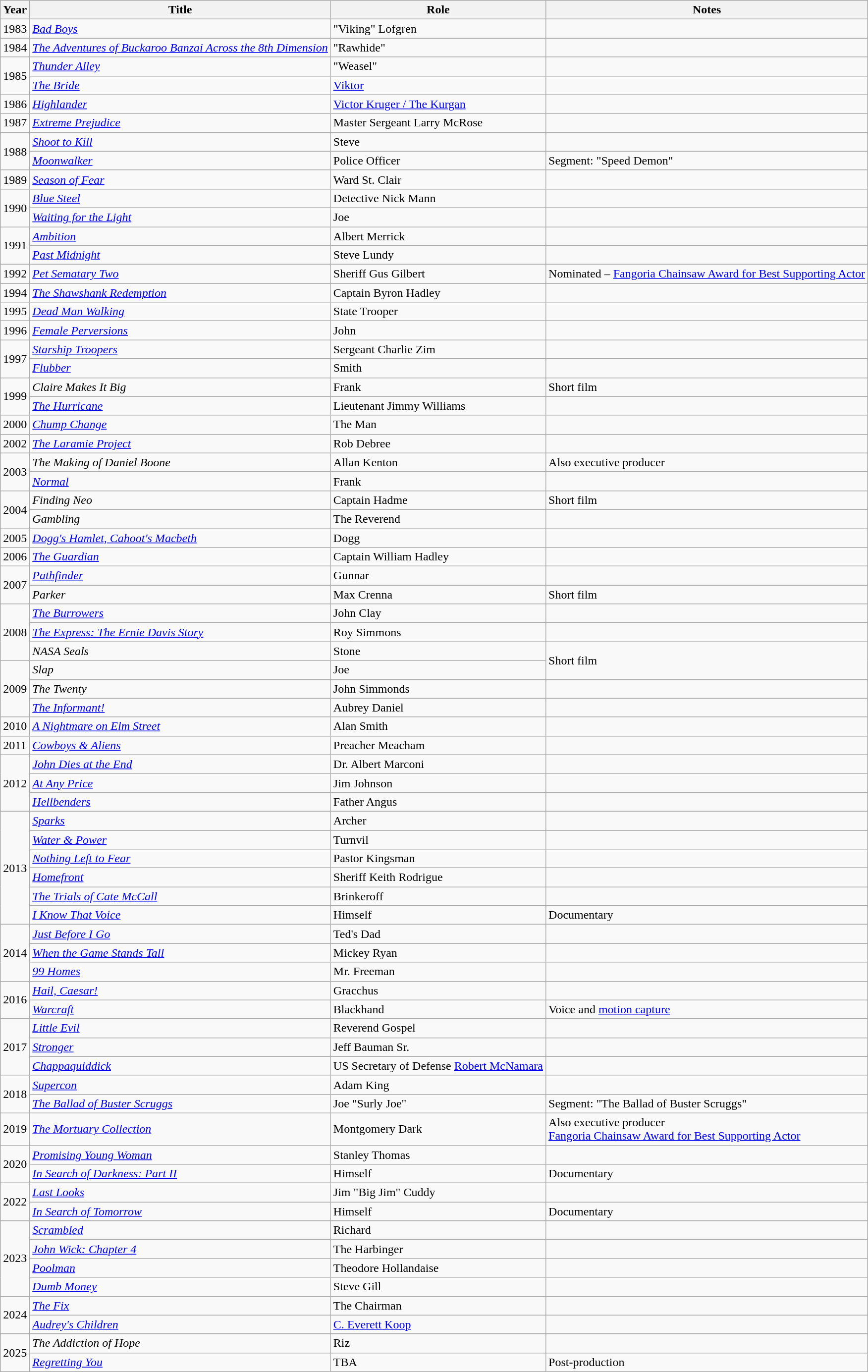<table class="wikitable sortable">
<tr>
<th scope="col">Year</th>
<th scope="col">Title</th>
<th scope="col">Role</th>
<th scope="col" class="unsortable">Notes</th>
</tr>
<tr>
<td>1983</td>
<td><em><a href='#'>Bad Boys</a></em></td>
<td>"Viking" Lofgren</td>
<td></td>
</tr>
<tr>
<td>1984</td>
<td data-sort-value="Adventures of Buckaroo Banzai Across the 8th Dimension, The"><em><a href='#'>The Adventures of Buckaroo Banzai Across the 8th Dimension</a></em></td>
<td>"Rawhide"</td>
<td></td>
</tr>
<tr>
<td rowspan="2">1985</td>
<td><em><a href='#'>Thunder Alley</a></em></td>
<td>"Weasel"</td>
<td></td>
</tr>
<tr>
<td data-sort-value="Bride, The"><em><a href='#'>The Bride</a></em></td>
<td><a href='#'>Viktor</a></td>
<td></td>
</tr>
<tr>
<td>1986</td>
<td><em><a href='#'>Highlander</a></em></td>
<td><a href='#'>Victor Kruger / The Kurgan</a></td>
<td></td>
</tr>
<tr>
<td>1987</td>
<td><em><a href='#'>Extreme Prejudice</a></em></td>
<td>Master Sergeant Larry McRose</td>
<td></td>
</tr>
<tr>
<td rowspan="2">1988</td>
<td><em><a href='#'>Shoot to Kill</a></em></td>
<td>Steve</td>
<td></td>
</tr>
<tr>
<td><em><a href='#'>Moonwalker</a></em></td>
<td>Police Officer</td>
<td>Segment: "Speed Demon"</td>
</tr>
<tr>
<td>1989</td>
<td><em><a href='#'>Season of Fear</a></em></td>
<td>Ward St. Clair</td>
<td></td>
</tr>
<tr>
<td rowspan="2">1990</td>
<td><em><a href='#'>Blue Steel</a></em></td>
<td>Detective Nick Mann</td>
<td></td>
</tr>
<tr>
<td><em><a href='#'>Waiting for the Light</a></em></td>
<td>Joe</td>
<td></td>
</tr>
<tr>
<td rowspan="2">1991</td>
<td><em><a href='#'>Ambition</a></em></td>
<td>Albert Merrick</td>
<td></td>
</tr>
<tr>
<td><em><a href='#'>Past Midnight</a></em></td>
<td>Steve Lundy</td>
<td></td>
</tr>
<tr>
<td>1992</td>
<td><em><a href='#'>Pet Sematary Two</a></em></td>
<td>Sheriff Gus Gilbert</td>
<td>Nominated – <a href='#'>Fangoria Chainsaw Award for Best Supporting Actor</a></td>
</tr>
<tr>
<td>1994</td>
<td data-sort-value="Shawshank Redemption, The"><em><a href='#'>The Shawshank Redemption</a></em></td>
<td>Captain Byron Hadley</td>
<td></td>
</tr>
<tr>
<td>1995</td>
<td><em><a href='#'>Dead Man Walking</a></em></td>
<td>State Trooper</td>
<td></td>
</tr>
<tr>
<td>1996</td>
<td><em><a href='#'>Female Perversions</a></em></td>
<td>John</td>
<td></td>
</tr>
<tr>
<td rowspan="2">1997</td>
<td><em><a href='#'>Starship Troopers</a></em></td>
<td>Sergeant Charlie Zim</td>
<td></td>
</tr>
<tr>
<td><em><a href='#'>Flubber</a></em></td>
<td>Smith</td>
<td></td>
</tr>
<tr>
<td rowspan="2">1999</td>
<td><em>Claire Makes It Big</em></td>
<td>Frank</td>
<td>Short film</td>
</tr>
<tr>
<td data-sort-value="Hurricane, The"><em><a href='#'>The Hurricane</a></em></td>
<td>Lieutenant Jimmy Williams</td>
<td></td>
</tr>
<tr>
<td>2000</td>
<td><em><a href='#'>Chump Change</a></em></td>
<td>The Man</td>
<td></td>
</tr>
<tr>
<td>2002</td>
<td data-sort-value="Laramie Project, The"><em><a href='#'>The Laramie Project</a></em></td>
<td>Rob Debree</td>
<td></td>
</tr>
<tr>
<td rowspan="2">2003</td>
<td data-sort-value="Making of Daniel Boone, The"><em>The Making of Daniel Boone</em></td>
<td>Allan Kenton</td>
<td>Also executive producer</td>
</tr>
<tr>
<td><em><a href='#'>Normal</a></em></td>
<td>Frank</td>
<td></td>
</tr>
<tr>
<td rowspan="2">2004</td>
<td><em>Finding Neo</em></td>
<td>Captain Hadme</td>
<td>Short film</td>
</tr>
<tr>
<td><em>Gambling</em></td>
<td>The Reverend</td>
<td></td>
</tr>
<tr>
<td>2005</td>
<td><em><a href='#'>Dogg's Hamlet, Cahoot's Macbeth</a></em></td>
<td>Dogg</td>
<td></td>
</tr>
<tr>
<td>2006</td>
<td data-sort-value="Guardian, The"><em><a href='#'>The Guardian</a></em></td>
<td>Captain William Hadley</td>
<td></td>
</tr>
<tr>
<td rowspan="2">2007</td>
<td><em><a href='#'>Pathfinder</a></em></td>
<td>Gunnar</td>
<td></td>
</tr>
<tr>
<td><em>Parker</em></td>
<td>Max Crenna</td>
<td>Short film</td>
</tr>
<tr>
<td rowspan="3">2008</td>
<td data-sort-value="Burrowers, The"><em><a href='#'>The Burrowers</a></em></td>
<td>John Clay</td>
<td></td>
</tr>
<tr>
<td data-sort-value="Express: The Ernie Davis Story, The"><em><a href='#'>The Express: The Ernie Davis Story</a></em></td>
<td>Roy Simmons</td>
<td></td>
</tr>
<tr>
<td><em>NASA Seals</em></td>
<td>Stone</td>
<td rowspan="2">Short film</td>
</tr>
<tr>
<td rowspan="3">2009</td>
<td><em>Slap</em></td>
<td>Joe</td>
</tr>
<tr>
<td data-sort-value="Twenty, The"><em>The Twenty</em></td>
<td>John Simmonds</td>
<td></td>
</tr>
<tr>
<td data-sort-value="Informant!, The"><em><a href='#'>The Informant!</a></em></td>
<td>Aubrey Daniel</td>
<td></td>
</tr>
<tr>
<td>2010</td>
<td data-sort-value="Nightmare on Elm Street, A"><em><a href='#'>A Nightmare on Elm Street</a></em></td>
<td>Alan Smith</td>
<td></td>
</tr>
<tr>
<td>2011</td>
<td><em><a href='#'>Cowboys & Aliens</a></em></td>
<td>Preacher Meacham</td>
<td></td>
</tr>
<tr>
<td rowspan="3">2012</td>
<td><em><a href='#'>John Dies at the End</a></em></td>
<td>Dr. Albert Marconi</td>
<td></td>
</tr>
<tr>
<td><em><a href='#'>At Any Price</a></em></td>
<td>Jim Johnson</td>
<td></td>
</tr>
<tr>
<td><em><a href='#'>Hellbenders</a></em></td>
<td>Father Angus</td>
<td></td>
</tr>
<tr>
<td rowspan="6">2013</td>
<td><em><a href='#'>Sparks</a></em></td>
<td>Archer</td>
<td></td>
</tr>
<tr>
<td><em><a href='#'>Water & Power</a></em></td>
<td>Turnvil</td>
<td></td>
</tr>
<tr>
<td><em><a href='#'>Nothing Left to Fear</a></em></td>
<td>Pastor Kingsman</td>
<td></td>
</tr>
<tr>
<td><em><a href='#'>Homefront</a></em></td>
<td>Sheriff Keith Rodrigue</td>
<td></td>
</tr>
<tr>
<td data-sort-value="Trials of Cate McCall, The"><em><a href='#'>The Trials of Cate McCall</a></em></td>
<td>Brinkeroff</td>
<td></td>
</tr>
<tr>
<td><em><a href='#'>I Know That Voice</a></em></td>
<td>Himself</td>
<td>Documentary</td>
</tr>
<tr>
<td rowspan="3">2014</td>
<td><em><a href='#'>Just Before I Go</a></em></td>
<td>Ted's Dad</td>
<td></td>
</tr>
<tr>
<td><em><a href='#'>When the Game Stands Tall</a></em></td>
<td>Mickey Ryan</td>
<td></td>
</tr>
<tr>
<td><em><a href='#'>99 Homes</a></em></td>
<td>Mr. Freeman</td>
<td></td>
</tr>
<tr>
<td rowspan="2">2016</td>
<td><em><a href='#'>Hail, Caesar!</a></em></td>
<td>Gracchus</td>
<td></td>
</tr>
<tr>
<td><em><a href='#'>Warcraft</a></em></td>
<td>Blackhand</td>
<td>Voice and <a href='#'>motion capture</a></td>
</tr>
<tr>
<td rowspan="3">2017</td>
<td><em><a href='#'>Little Evil</a></em></td>
<td>Reverend Gospel</td>
<td></td>
</tr>
<tr>
<td><em><a href='#'>Stronger</a></em></td>
<td>Jeff Bauman Sr.</td>
<td></td>
</tr>
<tr>
<td><em><a href='#'>Chappaquiddick</a></em></td>
<td>US Secretary of Defense <a href='#'>Robert McNamara</a></td>
<td></td>
</tr>
<tr>
<td rowspan="2">2018</td>
<td><em><a href='#'>Supercon</a></em></td>
<td>Adam King</td>
<td></td>
</tr>
<tr>
<td data-sort-value="Ballad of Buster Scruggs, The"><em><a href='#'>The Ballad of Buster Scruggs</a></em></td>
<td>Joe "Surly Joe"</td>
<td>Segment: "The Ballad of Buster Scruggs"</td>
</tr>
<tr>
<td>2019</td>
<td data-sort-value="Mortuary Collection, The"><em><a href='#'>The Mortuary Collection</a></em></td>
<td>Montgomery Dark</td>
<td>Also executive producer<br><a href='#'>Fangoria Chainsaw Award for Best Supporting Actor</a></td>
</tr>
<tr>
<td rowspan="2">2020</td>
<td><em><a href='#'>Promising Young Woman</a></em></td>
<td>Stanley Thomas</td>
<td></td>
</tr>
<tr>
<td><em><a href='#'>In Search of Darkness: Part II</a></em></td>
<td>Himself</td>
<td>Documentary</td>
</tr>
<tr>
<td rowspan="2">2022</td>
<td><em><a href='#'>Last Looks</a></em></td>
<td>Jim "Big Jim" Cuddy</td>
<td></td>
</tr>
<tr>
<td><em><a href='#'>In Search of Tomorrow</a></em></td>
<td>Himself</td>
<td>Documentary</td>
</tr>
<tr>
<td rowspan="4">2023</td>
<td><em><a href='#'>Scrambled</a></em></td>
<td>Richard</td>
<td></td>
</tr>
<tr>
<td><em><a href='#'>John Wick: Chapter 4</a></em></td>
<td>The Harbinger</td>
<td></td>
</tr>
<tr>
<td><em><a href='#'>Poolman</a></em></td>
<td>Theodore Hollandaise</td>
<td></td>
</tr>
<tr>
<td><em><a href='#'>Dumb Money</a></em></td>
<td>Steve Gill</td>
<td></td>
</tr>
<tr>
<td rowspan="2">2024</td>
<td data-sort-value="Fix, The"><em><a href='#'>The Fix</a></em></td>
<td>The Chairman</td>
<td></td>
</tr>
<tr>
<td><em><a href='#'>Audrey's Children</a></em></td>
<td><a href='#'>C. Everett Koop</a></td>
<td></td>
</tr>
<tr>
<td rowspan= "2">2025</td>
<td><em>The Addiction of Hope</em></td>
<td>Riz</td>
<td></td>
</tr>
<tr>
<td><em><a href='#'>Regretting You</a></em></td>
<td>TBA</td>
<td>Post-production</td>
</tr>
</table>
